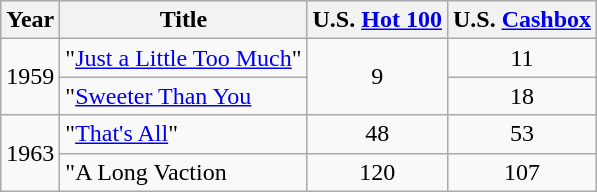<table class="wikitable">
<tr>
<th>Year</th>
<th>Title</th>
<th>U.S. <a href='#'>Hot 100</a></th>
<th>U.S. <a href='#'>Cashbox</a><em></em></th>
</tr>
<tr>
<td rowspan="2">1959</td>
<td>"<a href='#'>Just a Little Too Much</a>"</td>
<td rowspan="2" align="center">9</td>
<td align="center">11</td>
</tr>
<tr>
<td>"<a href='#'>Sweeter Than You</a></td>
<td align="center">18</td>
</tr>
<tr>
<td rowspan="2">1963</td>
<td>"<a href='#'>That's All</a>"</td>
<td align="center">48</td>
<td align="center">53</td>
</tr>
<tr>
<td>"A Long Vaction</td>
<td align="center">120</td>
<td align="center">107</td>
</tr>
</table>
